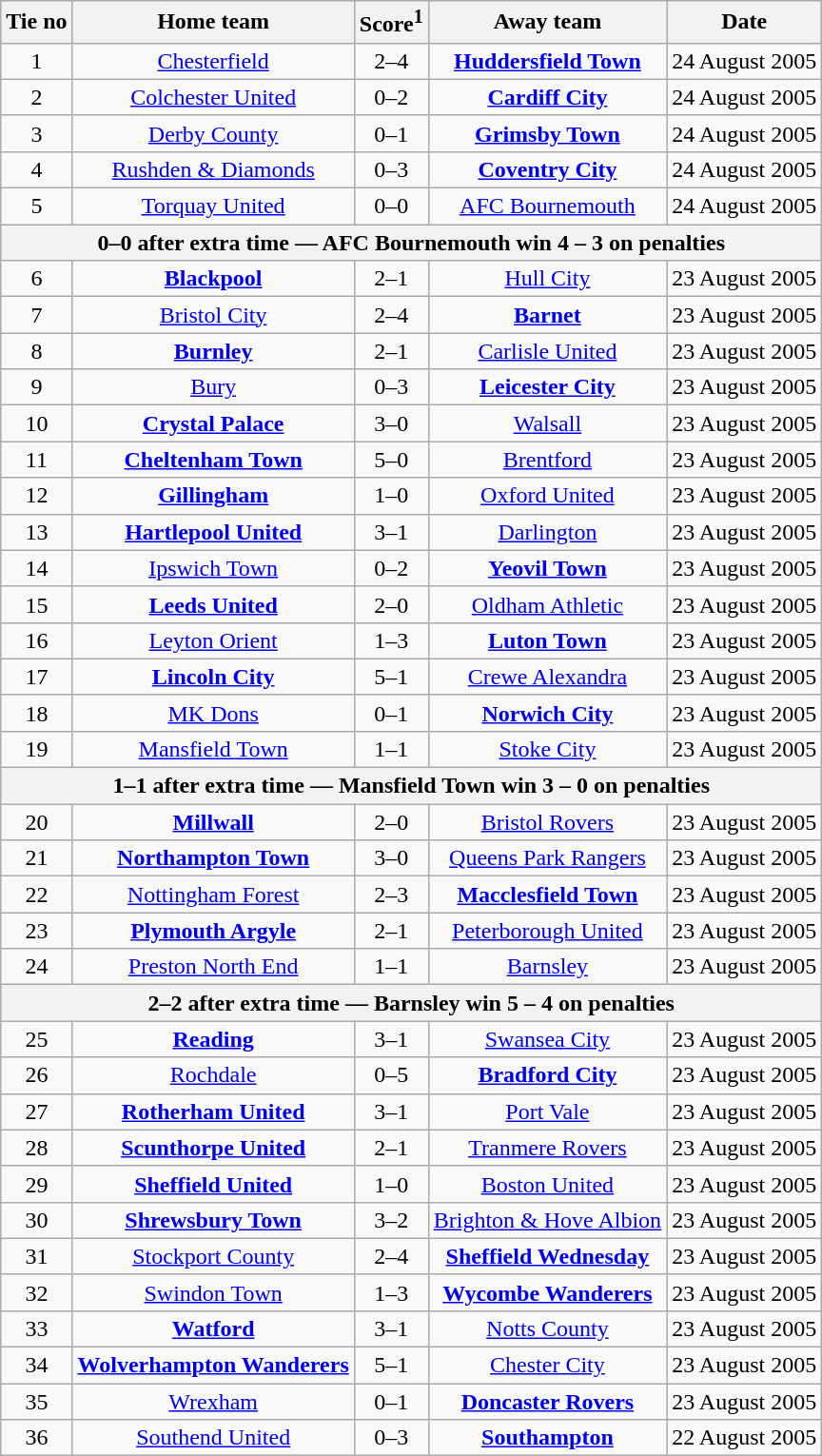<table class="wikitable" style="text-align: center">
<tr>
<th>Tie no</th>
<th>Home team</th>
<th>Score<sup>1</sup></th>
<th>Away team</th>
<th>Date</th>
</tr>
<tr>
<td>1</td>
<td><a href='#'>Chesterfield</a></td>
<td>2–4</td>
<td><strong><a href='#'>Huddersfield Town</a></strong></td>
<td>24 August 2005</td>
</tr>
<tr>
<td>2</td>
<td><a href='#'>Colchester United</a></td>
<td>0–2</td>
<td><strong><a href='#'>Cardiff City</a></strong></td>
<td>24 August 2005</td>
</tr>
<tr>
<td>3</td>
<td><a href='#'>Derby County</a></td>
<td>0–1</td>
<td><strong><a href='#'>Grimsby Town</a></strong></td>
<td>24 August 2005</td>
</tr>
<tr>
<td>4</td>
<td><a href='#'>Rushden & Diamonds</a></td>
<td>0–3</td>
<td><strong><a href='#'>Coventry City</a></strong></td>
<td>24 August 2005</td>
</tr>
<tr>
<td>5</td>
<td><a href='#'>Torquay United</a></td>
<td>0–0</td>
<td><a href='#'>AFC Bournemouth</a></td>
<td>24 August 2005</td>
</tr>
<tr>
<th colspan="5">0–0 after extra time — AFC Bournemouth win 4 – 3 on penalties</th>
</tr>
<tr>
<td>6</td>
<td><strong><a href='#'>Blackpool</a></strong></td>
<td>2–1</td>
<td><a href='#'>Hull City</a></td>
<td>23 August 2005</td>
</tr>
<tr>
<td>7</td>
<td><a href='#'>Bristol City</a></td>
<td>2–4</td>
<td><strong><a href='#'>Barnet</a></strong></td>
<td>23 August 2005</td>
</tr>
<tr>
<td>8</td>
<td><strong><a href='#'>Burnley</a></strong></td>
<td>2–1</td>
<td><a href='#'>Carlisle United</a></td>
<td>23 August 2005</td>
</tr>
<tr>
<td>9</td>
<td><a href='#'>Bury</a></td>
<td>0–3</td>
<td><strong><a href='#'>Leicester City</a></strong></td>
<td>23 August 2005</td>
</tr>
<tr>
<td>10</td>
<td><strong><a href='#'>Crystal Palace</a></strong></td>
<td>3–0</td>
<td><a href='#'>Walsall</a></td>
<td>23 August 2005</td>
</tr>
<tr>
<td>11</td>
<td><strong><a href='#'>Cheltenham Town</a></strong></td>
<td>5–0</td>
<td><a href='#'>Brentford</a></td>
<td>23 August 2005</td>
</tr>
<tr>
<td>12</td>
<td><strong><a href='#'>Gillingham</a></strong></td>
<td>1–0</td>
<td><a href='#'>Oxford United</a></td>
<td>23 August 2005</td>
</tr>
<tr>
<td>13</td>
<td><strong><a href='#'>Hartlepool United</a></strong></td>
<td>3–1</td>
<td><a href='#'>Darlington</a></td>
<td>23 August 2005</td>
</tr>
<tr>
<td>14</td>
<td><a href='#'>Ipswich Town</a></td>
<td>0–2</td>
<td><strong><a href='#'>Yeovil Town</a></strong></td>
<td>23 August 2005</td>
</tr>
<tr>
<td>15</td>
<td><strong><a href='#'>Leeds United</a></strong></td>
<td>2–0</td>
<td><a href='#'>Oldham Athletic</a></td>
<td>23 August 2005</td>
</tr>
<tr>
<td>16</td>
<td><a href='#'>Leyton Orient</a></td>
<td>1–3</td>
<td><strong><a href='#'>Luton Town</a></strong></td>
<td>23 August 2005</td>
</tr>
<tr>
<td>17</td>
<td><strong><a href='#'>Lincoln City</a></strong></td>
<td>5–1</td>
<td><a href='#'>Crewe Alexandra</a></td>
<td>23 August 2005</td>
</tr>
<tr>
<td>18</td>
<td><a href='#'>MK Dons</a></td>
<td>0–1</td>
<td><strong><a href='#'>Norwich City</a></strong></td>
<td>23 August 2005</td>
</tr>
<tr>
<td>19</td>
<td><a href='#'>Mansfield Town</a></td>
<td>1–1</td>
<td><a href='#'>Stoke City</a></td>
<td>23 August 2005</td>
</tr>
<tr>
<th colspan="5">1–1 after extra time — Mansfield Town win 3 – 0 on penalties</th>
</tr>
<tr>
<td>20</td>
<td><strong><a href='#'>Millwall</a></strong></td>
<td>2–0</td>
<td><a href='#'>Bristol Rovers</a></td>
<td>23 August 2005</td>
</tr>
<tr>
<td>21</td>
<td><strong><a href='#'>Northampton Town</a></strong></td>
<td>3–0</td>
<td><a href='#'>Queens Park Rangers</a></td>
<td>23 August 2005</td>
</tr>
<tr>
<td>22</td>
<td><a href='#'>Nottingham Forest</a></td>
<td>2–3</td>
<td><strong><a href='#'>Macclesfield Town</a></strong></td>
<td>23 August 2005</td>
</tr>
<tr>
<td>23</td>
<td><strong><a href='#'>Plymouth Argyle</a></strong></td>
<td>2–1</td>
<td><a href='#'>Peterborough United</a></td>
<td>23 August 2005</td>
</tr>
<tr>
<td>24</td>
<td><a href='#'>Preston North End</a></td>
<td>1–1</td>
<td><a href='#'>Barnsley</a></td>
<td>23 August 2005</td>
</tr>
<tr>
<th colspan="5">2–2 after extra time — Barnsley win 5 – 4 on penalties</th>
</tr>
<tr>
<td>25</td>
<td><strong><a href='#'>Reading</a></strong></td>
<td>3–1</td>
<td><a href='#'>Swansea City</a></td>
<td>23 August 2005</td>
</tr>
<tr>
<td>26</td>
<td><a href='#'>Rochdale</a></td>
<td>0–5</td>
<td><strong><a href='#'>Bradford City</a></strong></td>
<td>23 August 2005</td>
</tr>
<tr>
<td>27</td>
<td><strong><a href='#'>Rotherham United</a></strong></td>
<td>3–1</td>
<td><a href='#'>Port Vale</a></td>
<td>23 August 2005</td>
</tr>
<tr>
<td>28</td>
<td><strong><a href='#'>Scunthorpe United</a></strong></td>
<td>2–1</td>
<td><a href='#'>Tranmere Rovers</a></td>
<td>23 August 2005</td>
</tr>
<tr>
<td>29</td>
<td><strong><a href='#'>Sheffield United</a></strong></td>
<td>1–0</td>
<td><a href='#'>Boston United</a></td>
<td>23 August 2005</td>
</tr>
<tr>
<td>30</td>
<td><strong><a href='#'>Shrewsbury Town</a></strong></td>
<td>3–2</td>
<td><a href='#'>Brighton & Hove Albion</a></td>
<td>23 August 2005</td>
</tr>
<tr>
<td>31</td>
<td><a href='#'>Stockport County</a></td>
<td>2–4</td>
<td><strong><a href='#'>Sheffield Wednesday</a></strong></td>
<td>23 August 2005</td>
</tr>
<tr>
<td>32</td>
<td><a href='#'>Swindon Town</a></td>
<td>1–3</td>
<td><strong><a href='#'>Wycombe Wanderers</a></strong></td>
<td>23 August 2005</td>
</tr>
<tr>
<td>33</td>
<td><strong><a href='#'>Watford</a></strong></td>
<td>3–1</td>
<td><a href='#'>Notts County</a></td>
<td>23 August 2005</td>
</tr>
<tr>
<td>34</td>
<td><strong><a href='#'>Wolverhampton Wanderers</a></strong></td>
<td>5–1</td>
<td><a href='#'>Chester City</a></td>
<td>23 August 2005</td>
</tr>
<tr>
<td>35</td>
<td><a href='#'>Wrexham</a></td>
<td>0–1</td>
<td><strong><a href='#'>Doncaster Rovers</a></strong></td>
<td>23 August 2005</td>
</tr>
<tr>
<td>36</td>
<td><a href='#'>Southend United</a></td>
<td>0–3</td>
<td><strong><a href='#'>Southampton</a></strong></td>
<td>22 August 2005</td>
</tr>
</table>
